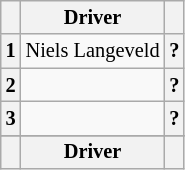<table align=left| class="wikitable" style="font-size: 85%; text-align: center;">
<tr valign="top">
<th valign=middle></th>
<th valign=middle>Driver</th>
<th valign=middle>  </th>
</tr>
<tr>
<th>1</th>
<td align="left"> Niels Langeveld</td>
<th>?</th>
</tr>
<tr>
<th>2</th>
<td align="left"></td>
<th>?</th>
</tr>
<tr>
<th>3</th>
<td align="left"></td>
<th>?</th>
</tr>
<tr>
</tr>
<tr valign="top">
<th valign=middle></th>
<th valign=middle>Driver</th>
<th valign=middle>  </th>
</tr>
</table>
